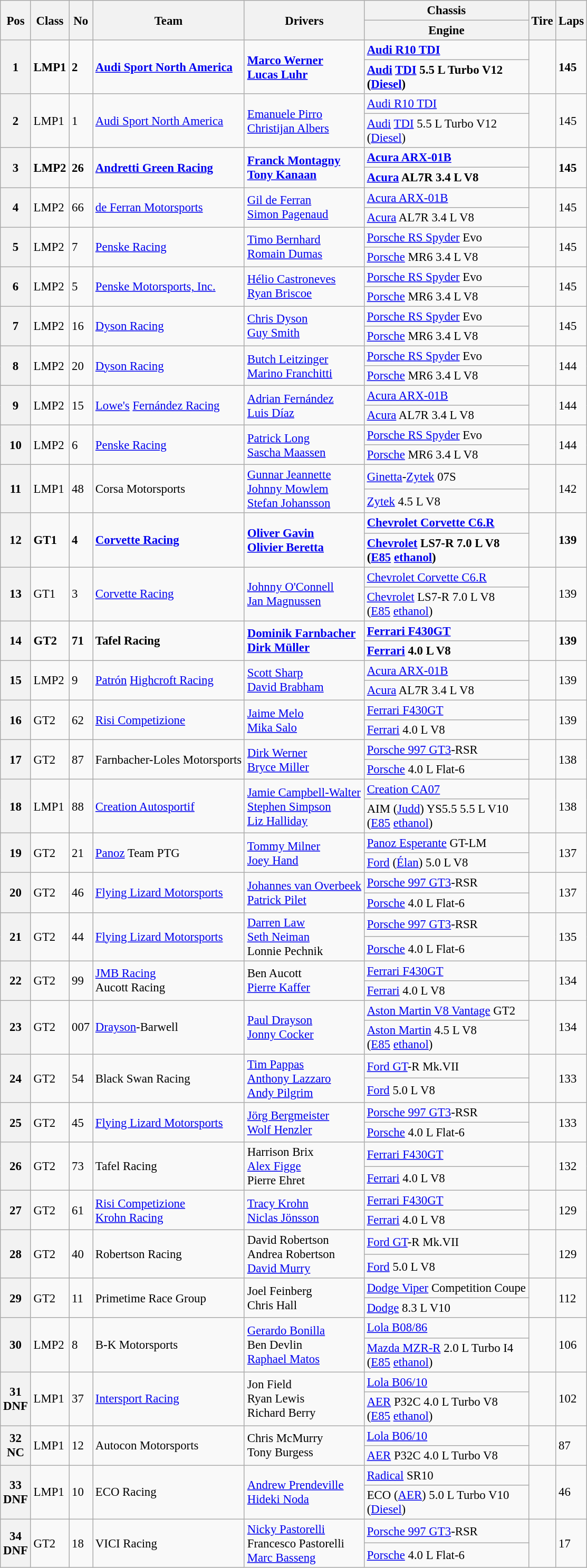<table class="wikitable" style="font-size: 95%;">
<tr>
<th rowspan=2>Pos</th>
<th rowspan=2>Class</th>
<th rowspan=2>No</th>
<th rowspan=2>Team</th>
<th rowspan=2>Drivers</th>
<th>Chassis</th>
<th rowspan=2>Tire</th>
<th rowspan=2>Laps</th>
</tr>
<tr>
<th>Engine</th>
</tr>
<tr style="font-weight:bold">
<th rowspan=2>1</th>
<td rowspan=2>LMP1</td>
<td rowspan=2>2</td>
<td rowspan=2> <a href='#'>Audi Sport North America</a></td>
<td rowspan=2> <a href='#'>Marco Werner</a><br> <a href='#'>Lucas Luhr</a></td>
<td><a href='#'>Audi R10 TDI</a></td>
<td rowspan=2></td>
<td rowspan=2>145</td>
</tr>
<tr style="font-weight:bold">
<td><a href='#'>Audi</a> <a href='#'>TDI</a> 5.5 L Turbo V12<br>(<a href='#'>Diesel</a>)</td>
</tr>
<tr>
<th rowspan=2>2</th>
<td rowspan=2>LMP1</td>
<td rowspan=2>1</td>
<td rowspan=2> <a href='#'>Audi Sport North America</a></td>
<td rowspan=2> <a href='#'>Emanuele Pirro</a><br> <a href='#'>Christijan Albers</a></td>
<td><a href='#'>Audi R10 TDI</a></td>
<td rowspan=2></td>
<td rowspan=2>145</td>
</tr>
<tr>
<td><a href='#'>Audi</a> <a href='#'>TDI</a> 5.5 L Turbo V12<br>(<a href='#'>Diesel</a>)</td>
</tr>
<tr style="font-weight:bold">
<th rowspan=2>3</th>
<td rowspan=2>LMP2</td>
<td rowspan=2>26</td>
<td rowspan=2> <a href='#'>Andretti Green Racing</a></td>
<td rowspan=2> <a href='#'>Franck Montagny</a><br> <a href='#'>Tony Kanaan</a></td>
<td><a href='#'>Acura ARX-01B</a></td>
<td rowspan=2></td>
<td rowspan=2>145</td>
</tr>
<tr style="font-weight:bold">
<td><a href='#'>Acura</a> AL7R 3.4 L V8</td>
</tr>
<tr>
<th rowspan=2>4</th>
<td rowspan=2>LMP2</td>
<td rowspan=2>66</td>
<td rowspan=2> <a href='#'>de Ferran Motorsports</a></td>
<td rowspan=2> <a href='#'>Gil de Ferran</a><br> <a href='#'>Simon Pagenaud</a></td>
<td><a href='#'>Acura ARX-01B</a></td>
<td rowspan=2></td>
<td rowspan=2>145</td>
</tr>
<tr>
<td><a href='#'>Acura</a> AL7R 3.4 L V8</td>
</tr>
<tr>
<th rowspan=2>5</th>
<td rowspan=2>LMP2</td>
<td rowspan=2>7</td>
<td rowspan=2> <a href='#'>Penske Racing</a></td>
<td rowspan=2> <a href='#'>Timo Bernhard</a><br> <a href='#'>Romain Dumas</a></td>
<td><a href='#'>Porsche RS Spyder</a> Evo</td>
<td rowspan=2></td>
<td rowspan=2>145</td>
</tr>
<tr>
<td><a href='#'>Porsche</a> MR6 3.4 L V8</td>
</tr>
<tr>
<th rowspan=2>6</th>
<td rowspan=2>LMP2</td>
<td rowspan=2>5</td>
<td rowspan=2> <a href='#'>Penske Motorsports, Inc.</a></td>
<td rowspan=2> <a href='#'>Hélio Castroneves</a><br> <a href='#'>Ryan Briscoe</a></td>
<td><a href='#'>Porsche RS Spyder</a> Evo</td>
<td rowspan=2></td>
<td rowspan=2>145</td>
</tr>
<tr>
<td><a href='#'>Porsche</a> MR6 3.4 L V8</td>
</tr>
<tr>
<th rowspan=2>7</th>
<td rowspan=2>LMP2</td>
<td rowspan=2>16</td>
<td rowspan=2> <a href='#'>Dyson Racing</a></td>
<td rowspan=2> <a href='#'>Chris Dyson</a><br> <a href='#'>Guy Smith</a></td>
<td><a href='#'>Porsche RS Spyder</a> Evo</td>
<td rowspan=2></td>
<td rowspan=2>145</td>
</tr>
<tr>
<td><a href='#'>Porsche</a> MR6 3.4 L V8</td>
</tr>
<tr>
<th rowspan=2>8</th>
<td rowspan=2>LMP2</td>
<td rowspan=2>20</td>
<td rowspan=2> <a href='#'>Dyson Racing</a></td>
<td rowspan=2> <a href='#'>Butch Leitzinger</a><br> <a href='#'>Marino Franchitti</a></td>
<td><a href='#'>Porsche RS Spyder</a> Evo</td>
<td rowspan=2></td>
<td rowspan=2>144</td>
</tr>
<tr>
<td><a href='#'>Porsche</a> MR6 3.4 L V8</td>
</tr>
<tr>
<th rowspan=2>9</th>
<td rowspan=2>LMP2</td>
<td rowspan=2>15</td>
<td rowspan=2> <a href='#'>Lowe's</a> <a href='#'>Fernández Racing</a></td>
<td rowspan=2> <a href='#'>Adrian Fernández</a><br> <a href='#'>Luis Díaz</a></td>
<td><a href='#'>Acura ARX-01B</a></td>
<td rowspan=2></td>
<td rowspan=2>144</td>
</tr>
<tr>
<td><a href='#'>Acura</a> AL7R 3.4 L V8</td>
</tr>
<tr>
<th rowspan=2>10</th>
<td rowspan=2>LMP2</td>
<td rowspan=2>6</td>
<td rowspan=2> <a href='#'>Penske Racing</a></td>
<td rowspan=2> <a href='#'>Patrick Long</a><br> <a href='#'>Sascha Maassen</a></td>
<td><a href='#'>Porsche RS Spyder</a> Evo</td>
<td rowspan=2></td>
<td rowspan=2>144</td>
</tr>
<tr>
<td><a href='#'>Porsche</a> MR6 3.4 L V8</td>
</tr>
<tr>
<th rowspan=2>11</th>
<td rowspan=2>LMP1</td>
<td rowspan=2>48</td>
<td rowspan=2> Corsa Motorsports</td>
<td rowspan=2> <a href='#'>Gunnar Jeannette</a><br> <a href='#'>Johnny Mowlem</a><br> <a href='#'>Stefan Johansson</a></td>
<td><a href='#'>Ginetta</a>-<a href='#'>Zytek</a> 07S</td>
<td rowspan=2></td>
<td rowspan=2>142</td>
</tr>
<tr>
<td><a href='#'>Zytek</a> 4.5 L V8</td>
</tr>
<tr style="font-weight:bold">
<th rowspan=2>12</th>
<td rowspan=2>GT1</td>
<td rowspan=2>4</td>
<td rowspan=2> <a href='#'>Corvette Racing</a></td>
<td rowspan=2> <a href='#'>Oliver Gavin</a><br> <a href='#'>Olivier Beretta</a></td>
<td><a href='#'>Chevrolet Corvette C6.R</a></td>
<td rowspan=2></td>
<td rowspan=2>139</td>
</tr>
<tr style="font-weight:bold">
<td><a href='#'>Chevrolet</a> LS7-R 7.0 L V8<br>(<a href='#'>E85</a> <a href='#'>ethanol</a>)</td>
</tr>
<tr>
<th rowspan=2>13</th>
<td rowspan=2>GT1</td>
<td rowspan=2>3</td>
<td rowspan=2> <a href='#'>Corvette Racing</a></td>
<td rowspan=2> <a href='#'>Johnny O'Connell</a><br> <a href='#'>Jan Magnussen</a></td>
<td><a href='#'>Chevrolet Corvette C6.R</a></td>
<td rowspan=2></td>
<td rowspan=2>139</td>
</tr>
<tr>
<td><a href='#'>Chevrolet</a> LS7-R 7.0 L V8<br>(<a href='#'>E85</a> <a href='#'>ethanol</a>)</td>
</tr>
<tr style="font-weight:bold">
<th rowspan=2>14</th>
<td rowspan=2>GT2</td>
<td rowspan=2>71</td>
<td rowspan=2> Tafel Racing</td>
<td rowspan=2> <a href='#'>Dominik Farnbacher</a><br> <a href='#'>Dirk Müller</a></td>
<td><a href='#'>Ferrari F430GT</a></td>
<td rowspan=2></td>
<td rowspan=2>139</td>
</tr>
<tr style="font-weight:bold">
<td><a href='#'>Ferrari</a> 4.0 L V8</td>
</tr>
<tr>
<th rowspan=2>15</th>
<td rowspan=2>LMP2</td>
<td rowspan=2>9</td>
<td rowspan=2> <a href='#'>Patrón</a> <a href='#'>Highcroft Racing</a></td>
<td rowspan=2> <a href='#'>Scott Sharp</a><br> <a href='#'>David Brabham</a></td>
<td><a href='#'>Acura ARX-01B</a></td>
<td rowspan=2></td>
<td rowspan=2>139</td>
</tr>
<tr>
<td><a href='#'>Acura</a> AL7R 3.4 L V8</td>
</tr>
<tr>
<th rowspan=2>16</th>
<td rowspan=2>GT2</td>
<td rowspan=2>62</td>
<td rowspan=2> <a href='#'>Risi Competizione</a></td>
<td rowspan=2> <a href='#'>Jaime Melo</a><br> <a href='#'>Mika Salo</a></td>
<td><a href='#'>Ferrari F430GT</a></td>
<td rowspan=2></td>
<td rowspan=2>139</td>
</tr>
<tr>
<td><a href='#'>Ferrari</a> 4.0 L V8</td>
</tr>
<tr>
<th rowspan=2>17</th>
<td rowspan=2>GT2</td>
<td rowspan=2>87</td>
<td rowspan=2> Farnbacher-Loles Motorsports</td>
<td rowspan=2> <a href='#'>Dirk Werner</a><br> <a href='#'>Bryce Miller</a></td>
<td><a href='#'>Porsche 997 GT3</a>-RSR</td>
<td rowspan=2></td>
<td rowspan=2>138</td>
</tr>
<tr>
<td><a href='#'>Porsche</a> 4.0 L Flat-6</td>
</tr>
<tr>
<th rowspan=2>18</th>
<td rowspan=2>LMP1</td>
<td rowspan=2>88</td>
<td rowspan=2> <a href='#'>Creation Autosportif</a></td>
<td rowspan=2> <a href='#'>Jamie Campbell-Walter</a><br> <a href='#'>Stephen Simpson</a><br> <a href='#'>Liz Halliday</a></td>
<td><a href='#'>Creation CA07</a></td>
<td rowspan=2></td>
<td rowspan=2>138</td>
</tr>
<tr>
<td>AIM (<a href='#'>Judd</a>) YS5.5 5.5 L V10<br>(<a href='#'>E85</a> <a href='#'>ethanol</a>)</td>
</tr>
<tr>
<th rowspan=2>19</th>
<td rowspan=2>GT2</td>
<td rowspan=2>21</td>
<td rowspan=2> <a href='#'>Panoz</a> Team PTG</td>
<td rowspan=2> <a href='#'>Tommy Milner</a><br> <a href='#'>Joey Hand</a></td>
<td><a href='#'>Panoz Esperante</a> GT-LM</td>
<td rowspan=2></td>
<td rowspan=2>137</td>
</tr>
<tr>
<td><a href='#'>Ford</a> (<a href='#'>Élan</a>) 5.0 L V8</td>
</tr>
<tr>
<th rowspan=2>20</th>
<td rowspan=2>GT2</td>
<td rowspan=2>46</td>
<td rowspan=2> <a href='#'>Flying Lizard Motorsports</a></td>
<td rowspan=2> <a href='#'>Johannes van Overbeek</a><br> <a href='#'>Patrick Pilet</a></td>
<td><a href='#'>Porsche 997 GT3</a>-RSR</td>
<td rowspan=2></td>
<td rowspan=2>137</td>
</tr>
<tr>
<td><a href='#'>Porsche</a> 4.0 L Flat-6</td>
</tr>
<tr>
<th rowspan=2>21</th>
<td rowspan=2>GT2</td>
<td rowspan=2>44</td>
<td rowspan=2> <a href='#'>Flying Lizard Motorsports</a></td>
<td rowspan=2> <a href='#'>Darren Law</a><br> <a href='#'>Seth Neiman</a><br> Lonnie Pechnik</td>
<td><a href='#'>Porsche 997 GT3</a>-RSR</td>
<td rowspan=2></td>
<td rowspan=2>135</td>
</tr>
<tr>
<td><a href='#'>Porsche</a> 4.0 L Flat-6</td>
</tr>
<tr>
<th rowspan=2>22</th>
<td rowspan=2>GT2</td>
<td rowspan=2>99</td>
<td rowspan=2> <a href='#'>JMB Racing</a><br> Aucott Racing</td>
<td rowspan=2> Ben Aucott<br> <a href='#'>Pierre Kaffer</a></td>
<td><a href='#'>Ferrari F430GT</a></td>
<td rowspan=2></td>
<td rowspan=2>134</td>
</tr>
<tr>
<td><a href='#'>Ferrari</a> 4.0 L V8</td>
</tr>
<tr>
<th rowspan=2>23</th>
<td rowspan=2>GT2</td>
<td rowspan=2>007</td>
<td rowspan=2> <a href='#'>Drayson</a>-Barwell</td>
<td rowspan=2> <a href='#'>Paul Drayson</a><br> <a href='#'>Jonny Cocker</a></td>
<td><a href='#'>Aston Martin V8 Vantage</a> GT2</td>
<td rowspan=2></td>
<td rowspan=2>134</td>
</tr>
<tr>
<td><a href='#'>Aston Martin</a> 4.5 L V8<br>(<a href='#'>E85</a> <a href='#'>ethanol</a>)</td>
</tr>
<tr>
<th rowspan=2>24</th>
<td rowspan=2>GT2</td>
<td rowspan=2>54</td>
<td rowspan=2> Black Swan Racing</td>
<td rowspan=2> <a href='#'>Tim Pappas</a><br> <a href='#'>Anthony Lazzaro</a><br> <a href='#'>Andy Pilgrim</a></td>
<td><a href='#'>Ford GT</a>-R Mk.VII</td>
<td rowspan=2></td>
<td rowspan=2>133</td>
</tr>
<tr>
<td><a href='#'>Ford</a> 5.0 L V8</td>
</tr>
<tr>
<th rowspan=2>25</th>
<td rowspan=2>GT2</td>
<td rowspan=2>45</td>
<td rowspan=2> <a href='#'>Flying Lizard Motorsports</a></td>
<td rowspan=2> <a href='#'>Jörg Bergmeister</a><br> <a href='#'>Wolf Henzler</a></td>
<td><a href='#'>Porsche 997 GT3</a>-RSR</td>
<td rowspan=2></td>
<td rowspan=2>133</td>
</tr>
<tr>
<td><a href='#'>Porsche</a> 4.0 L Flat-6</td>
</tr>
<tr>
<th rowspan=2>26</th>
<td rowspan=2>GT2</td>
<td rowspan=2>73</td>
<td rowspan=2> Tafel Racing</td>
<td rowspan=2> Harrison Brix<br> <a href='#'>Alex Figge</a><br> Pierre Ehret</td>
<td><a href='#'>Ferrari F430GT</a></td>
<td rowspan=2></td>
<td rowspan=2>132</td>
</tr>
<tr>
<td><a href='#'>Ferrari</a> 4.0 L V8</td>
</tr>
<tr>
<th rowspan=2>27</th>
<td rowspan=2>GT2</td>
<td rowspan=2>61</td>
<td rowspan=2> <a href='#'>Risi Competizione</a><br> <a href='#'>Krohn Racing</a></td>
<td rowspan=2> <a href='#'>Tracy Krohn</a><br> <a href='#'>Niclas Jönsson</a></td>
<td><a href='#'>Ferrari F430GT</a></td>
<td rowspan=2></td>
<td rowspan=2>129</td>
</tr>
<tr>
<td><a href='#'>Ferrari</a> 4.0 L V8</td>
</tr>
<tr>
<th rowspan=2>28</th>
<td rowspan=2>GT2</td>
<td rowspan=2>40</td>
<td rowspan=2> Robertson Racing</td>
<td rowspan=2> David Robertson<br> Andrea Robertson<br> <a href='#'>David Murry</a></td>
<td><a href='#'>Ford GT</a>-R Mk.VII</td>
<td rowspan=2></td>
<td rowspan=2>129</td>
</tr>
<tr>
<td><a href='#'>Ford</a> 5.0 L V8</td>
</tr>
<tr>
<th rowspan=2>29</th>
<td rowspan=2>GT2</td>
<td rowspan=2>11</td>
<td rowspan=2> Primetime Race Group</td>
<td rowspan=2> Joel Feinberg<br> Chris Hall</td>
<td><a href='#'>Dodge Viper</a> Competition Coupe</td>
<td rowspan=2></td>
<td rowspan=2>112</td>
</tr>
<tr>
<td><a href='#'>Dodge</a> 8.3 L V10</td>
</tr>
<tr>
<th rowspan=2>30</th>
<td rowspan=2>LMP2</td>
<td rowspan=2>8</td>
<td rowspan=2> B-K Motorsports</td>
<td rowspan=2> <a href='#'>Gerardo Bonilla</a><br> Ben Devlin<br> <a href='#'>Raphael Matos</a></td>
<td><a href='#'>Lola B08/86</a></td>
<td rowspan=2></td>
<td rowspan=2>106</td>
</tr>
<tr>
<td><a href='#'>Mazda MZR-R</a> 2.0 L Turbo I4<br>(<a href='#'>E85</a> <a href='#'>ethanol</a>)</td>
</tr>
<tr>
<th rowspan=2>31<br>DNF</th>
<td rowspan=2>LMP1</td>
<td rowspan=2>37</td>
<td rowspan=2> <a href='#'>Intersport Racing</a></td>
<td rowspan=2> Jon Field<br> Ryan Lewis<br> Richard Berry</td>
<td><a href='#'>Lola B06/10</a></td>
<td rowspan=2></td>
<td rowspan=2>102</td>
</tr>
<tr>
<td><a href='#'>AER</a> P32C 4.0 L Turbo V8<br>(<a href='#'>E85</a> <a href='#'>ethanol</a>)</td>
</tr>
<tr>
<th rowspan=2>32<br>NC</th>
<td rowspan=2>LMP1</td>
<td rowspan=2>12</td>
<td rowspan=2> Autocon Motorsports</td>
<td rowspan=2> Chris McMurry<br> Tony Burgess</td>
<td><a href='#'>Lola B06/10</a></td>
<td rowspan=2></td>
<td rowspan=2>87</td>
</tr>
<tr>
<td><a href='#'>AER</a> P32C 4.0 L Turbo V8</td>
</tr>
<tr>
<th rowspan=2>33<br>DNF</th>
<td rowspan=2>LMP1</td>
<td rowspan=2>10</td>
<td rowspan=2> ECO Racing</td>
<td rowspan=2> <a href='#'>Andrew Prendeville</a><br> <a href='#'>Hideki Noda</a></td>
<td><a href='#'>Radical</a> SR10</td>
<td rowspan=2></td>
<td rowspan=2>46</td>
</tr>
<tr>
<td>ECO (<a href='#'>AER</a>) 5.0 L Turbo V10<br>(<a href='#'>Diesel</a>)</td>
</tr>
<tr>
<th rowspan=2>34<br>DNF</th>
<td rowspan=2>GT2</td>
<td rowspan=2>18</td>
<td rowspan=2> VICI Racing</td>
<td rowspan=2> <a href='#'>Nicky Pastorelli</a><br> Francesco Pastorelli<br> <a href='#'>Marc Basseng</a></td>
<td><a href='#'>Porsche 997 GT3</a>-RSR</td>
<td rowspan=2></td>
<td rowspan=2>17</td>
</tr>
<tr>
<td><a href='#'>Porsche</a> 4.0 L Flat-6</td>
</tr>
</table>
